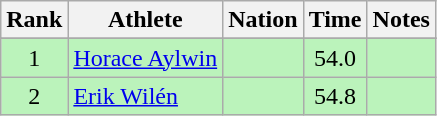<table class="wikitable sortable" style="text-align:center">
<tr>
<th>Rank</th>
<th>Athlete</th>
<th>Nation</th>
<th>Time</th>
<th>Notes</th>
</tr>
<tr>
</tr>
<tr bgcolor=bbf3bb>
<td>1</td>
<td align=left><a href='#'>Horace Aylwin</a></td>
<td align=left></td>
<td>54.0</td>
<td></td>
</tr>
<tr bgcolor=bbf3bb>
<td>2</td>
<td align=left><a href='#'>Erik Wilén</a></td>
<td align=left></td>
<td>54.8</td>
<td></td>
</tr>
</table>
